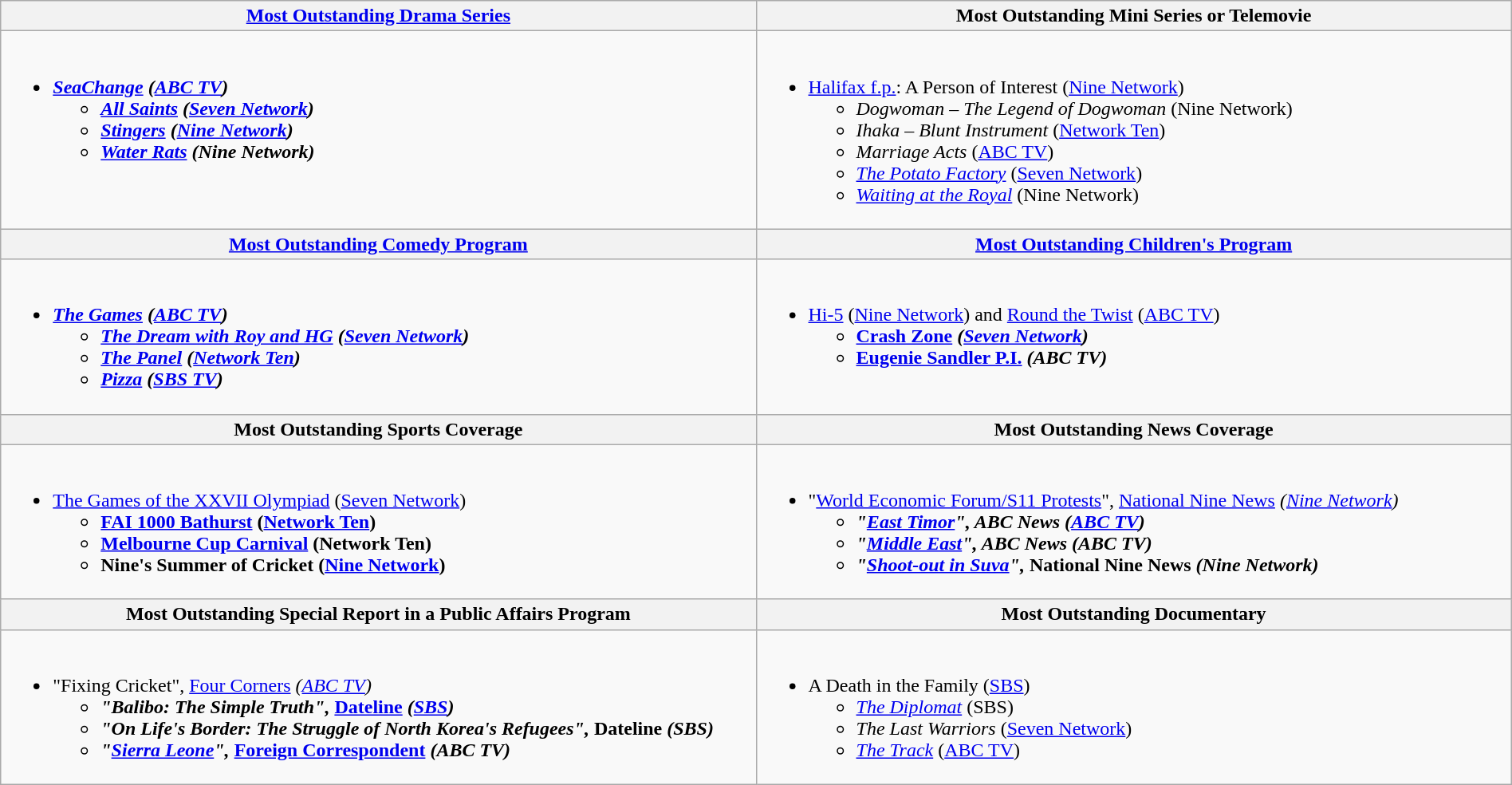<table class=wikitable width="100%">
<tr>
<th width="50%"><a href='#'>Most Outstanding Drama Series</a></th>
<th width="50%">Most Outstanding Mini Series or Telemovie</th>
</tr>
<tr>
<td valign="top"><br><ul><li><strong><em><a href='#'>SeaChange</a><em> (<a href='#'>ABC TV</a>)<strong><ul><li></em><a href='#'>All Saints</a><em> (<a href='#'>Seven Network</a>)</li><li></em><a href='#'>Stingers</a><em> (<a href='#'>Nine Network</a>)</li><li></em><a href='#'>Water Rats</a><em> (Nine Network)</li></ul></li></ul></td>
<td valign="top"><br><ul><li></em></strong><a href='#'>Halifax f.p.</a>: A Person of Interest</em> (<a href='#'>Nine Network</a>)</strong><ul><li><em>Dogwoman – The Legend of Dogwoman</em> (Nine Network)</li><li><em>Ihaka – Blunt Instrument</em> (<a href='#'>Network Ten</a>)</li><li><em>Marriage Acts</em> (<a href='#'>ABC TV</a>)</li><li><em><a href='#'>The Potato Factory</a></em> (<a href='#'>Seven Network</a>)</li><li><em><a href='#'>Waiting at the Royal</a></em> (Nine Network)</li></ul></li></ul></td>
</tr>
<tr>
<th width="50%"><a href='#'>Most Outstanding Comedy Program</a></th>
<th width="50%"><a href='#'>Most Outstanding Children's Program</a></th>
</tr>
<tr>
<td valign="top"><br><ul><li><strong><em><a href='#'>The Games</a><em> (<a href='#'>ABC TV</a>)<strong><ul><li></em><a href='#'>The Dream with Roy and HG</a><em> (<a href='#'>Seven Network</a>)</li><li></em><a href='#'>The Panel</a><em> (<a href='#'>Network Ten</a>)</li><li></em><a href='#'>Pizza</a><em> (<a href='#'>SBS TV</a>)</li></ul></li></ul></td>
<td valign="top"><br><ul><li></strong><a href='#'>Hi-5</a> (<a href='#'>Nine Network</a>) and <a href='#'>Round the Twist</a> (<a href='#'>ABC TV</a>)<strong><ul><li></em><a href='#'>Crash Zone</a><em> (<a href='#'>Seven Network</a>)</li><li></em><a href='#'>Eugenie Sandler P.I.</a><em> (ABC TV)</li></ul></li></ul></td>
</tr>
<tr>
<th width="50%">Most Outstanding Sports Coverage</th>
<th width="50%">Most Outstanding News Coverage</th>
</tr>
<tr>
<td valign="top"><br><ul><li></strong><a href='#'>The Games of the XXVII Olympiad</a> (<a href='#'>Seven Network</a>)<strong><ul><li><a href='#'>FAI 1000 Bathurst</a> (<a href='#'>Network Ten</a>)</li><li><a href='#'>Melbourne Cup Carnival</a> (Network Ten)</li><li>Nine's Summer of Cricket (<a href='#'>Nine Network</a>)</li></ul></li></ul></td>
<td valign="top"><br><ul><li></strong>"<a href='#'>World Economic Forum/S11 Protests</a>", </em><a href='#'>National Nine News</a><em> (<a href='#'>Nine Network</a>)<strong><ul><li>"<a href='#'>East Timor</a>", ABC News (<a href='#'>ABC TV</a>)</li><li>"<a href='#'>Middle East</a>", ABC News (ABC TV)</li><li>"<a href='#'>Shoot-out in Suva</a>", </em>National Nine News<em> (Nine Network)</li></ul></li></ul></td>
</tr>
<tr>
<th width="50%">Most Outstanding Special Report in a Public Affairs Program</th>
<th width="50%">Most Outstanding Documentary</th>
</tr>
<tr>
<td valign="top"><br><ul><li></strong>"Fixing Cricket", </em><a href='#'>Four Corners</a><em> (<a href='#'>ABC TV</a>)<strong><ul><li>"Balibo: The Simple Truth", </em><a href='#'>Dateline</a><em> (<a href='#'>SBS</a>)</li><li>"On Life's Border: The Struggle of North Korea's Refugees", </em>Dateline<em> (SBS)</li><li>"<a href='#'>Sierra Leone</a>", </em><a href='#'>Foreign Correspondent</a><em> (ABC TV)</li></ul></li></ul></td>
<td valign="top"><br><ul><li></em></strong>A Death in the Family</em> (<a href='#'>SBS</a>)</strong><ul><li><em><a href='#'>The Diplomat</a></em> (SBS)</li><li><em>The Last Warriors</em> (<a href='#'>Seven Network</a>)</li><li><em><a href='#'>The Track</a></em> (<a href='#'>ABC TV</a>)</li></ul></li></ul></td>
</tr>
</table>
